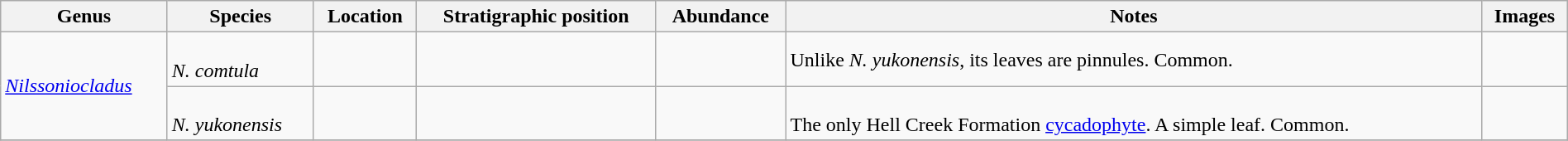<table class="wikitable sortable"  style="margin:auto; width:100%;">
<tr>
<th>Genus</th>
<th>Species</th>
<th>Location</th>
<th>Stratigraphic position</th>
<th>Abundance</th>
<th>Notes</th>
<th>Images</th>
</tr>
<tr>
<td rowspan="2"><em><a href='#'>Nilssoniocladus</a></em></td>
<td><br><em>N. comtula</em></td>
<td></td>
<td></td>
<td></td>
<td>Unlike <em>N. yukonensis</em>, its leaves are  pinnules. Common.</td>
<td></td>
</tr>
<tr>
<td><br><em>N. yukonensis</em></td>
<td></td>
<td></td>
<td></td>
<td><br>The only Hell Creek Formation <a href='#'>cycadophyte</a>. A simple leaf. Common.</td>
<td><br></td>
</tr>
<tr>
</tr>
</table>
